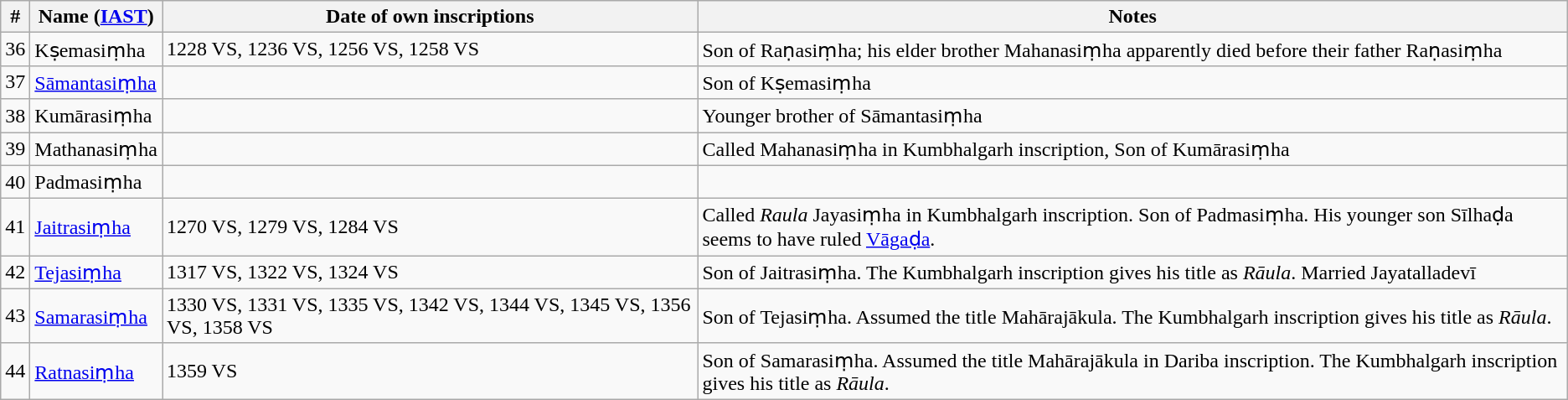<table class="wikitable">
<tr>
<th>#</th>
<th>Name (<a href='#'>IAST</a>)</th>
<th>Date of own inscriptions</th>
<th>Notes</th>
</tr>
<tr>
<td>36</td>
<td>Kṣemasiṃha</td>
<td>1228 VS, 1236 VS, 1256 VS, 1258 VS</td>
<td>Son of Raṇasiṃha; his elder brother Mahanasiṃha apparently died before their father Raṇasiṃha</td>
</tr>
<tr>
<td>37</td>
<td><a href='#'>Sāmantasiṃha</a></td>
<td></td>
<td>Son of Kṣemasiṃha</td>
</tr>
<tr>
<td>38</td>
<td>Kumārasiṃha</td>
<td></td>
<td>Younger brother of Sāmantasiṃha</td>
</tr>
<tr>
<td>39</td>
<td>Mathanasiṃha</td>
<td></td>
<td>Called Mahanasiṃha in Kumbhalgarh inscription, Son of Kumārasiṃha</td>
</tr>
<tr>
<td>40</td>
<td>Padmasiṃha</td>
<td></td>
<td></td>
</tr>
<tr>
<td>41</td>
<td><a href='#'>Jaitrasiṃha</a></td>
<td>1270 VS, 1279 VS, 1284 VS</td>
<td>Called <em>Raula</em> Jayasiṃha in Kumbhalgarh inscription. Son of Padmasiṃha. His younger son Sīlhaḍa seems to have ruled <a href='#'>Vāgaḍa</a>.</td>
</tr>
<tr>
<td>42</td>
<td><a href='#'>Tejasiṃha</a></td>
<td>1317 VS, 1322 VS, 1324 VS</td>
<td>Son of Jaitrasiṃha. The Kumbhalgarh inscription gives his title as <em>Rāula</em>. Married Jayatalladevī</td>
</tr>
<tr>
<td>43</td>
<td><a href='#'>Samarasiṃha</a></td>
<td>1330 VS, 1331 VS, 1335 VS, 1342 VS, 1344 VS, 1345 VS, 1356 VS, 1358 VS</td>
<td>Son of Tejasiṃha. Assumed the title Mahārajākula. The Kumbhalgarh inscription gives his title as <em>Rāula</em>.</td>
</tr>
<tr>
<td>44</td>
<td><a href='#'>Ratnasiṃha</a></td>
<td>1359 VS</td>
<td>Son of Samarasiṃha. Assumed the title Mahārajākula in Dariba inscription. The Kumbhalgarh inscription gives his title as <em>Rāula</em>.</td>
</tr>
</table>
